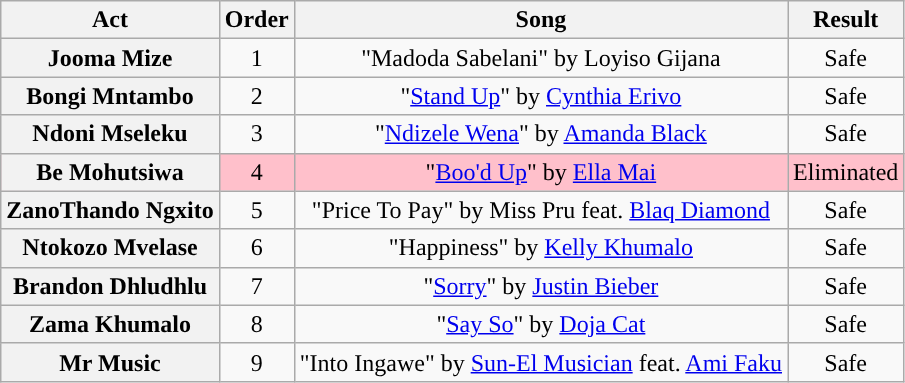<table class="wikitable plainrowheaders" style="text-align:center;">
<tr>
<th scope"col">Act</th>
<th scope"col">Order</th>
<th scope"col">Song</th>
<th scope"col">Result</th>
</tr>
<tr>
<th scope=row>Jooma Mize</th>
<td>1</td>
<td>"Madoda Sabelani" by Loyiso Gijana</td>
<td>Safe</td>
</tr>
<tr>
<th scope=row>Bongi Mntambo</th>
<td>2</td>
<td>"<a href='#'>Stand Up</a>" by <a href='#'>Cynthia Erivo</a></td>
<td>Safe</td>
</tr>
<tr>
<th scope=row>Ndoni Mseleku</th>
<td>3</td>
<td>"<a href='#'>Ndizele Wena</a>" by <a href='#'>Amanda Black</a></td>
<td>Safe</td>
</tr>
<tr style="background: pink">
<th scope=row>Be Mohutsiwa</th>
<td>4</td>
<td>"<a href='#'>Boo'd Up</a>" by <a href='#'>Ella Mai</a></td>
<td>Eliminated</td>
</tr>
<tr>
<th scope=row>ZanoThando Ngxito</th>
<td>5</td>
<td>"Price To Pay" by Miss Pru feat. <a href='#'>Blaq Diamond</a></td>
<td>Safe</td>
</tr>
<tr>
<th scope=row>Ntokozo Mvelase</th>
<td>6</td>
<td>"Happiness" by <a href='#'>Kelly Khumalo</a></td>
<td>Safe</td>
</tr>
<tr>
<th scope=row>Brandon Dhludhlu</th>
<td>7</td>
<td>"<a href='#'>Sorry</a>" by <a href='#'>Justin Bieber</a></td>
<td>Safe</td>
</tr>
<tr>
<th scope=row>Zama Khumalo</th>
<td>8</td>
<td>"<a href='#'>Say So</a>" by <a href='#'>Doja Cat</a></td>
<td>Safe</td>
</tr>
<tr>
<th scope=row>Mr Music</th>
<td>9</td>
<td>"Into Ingawe" by <a href='#'>Sun-El Musician</a> feat. <a href='#'>Ami Faku</a></td>
<td>Safe</td>
</tr>
</table>
